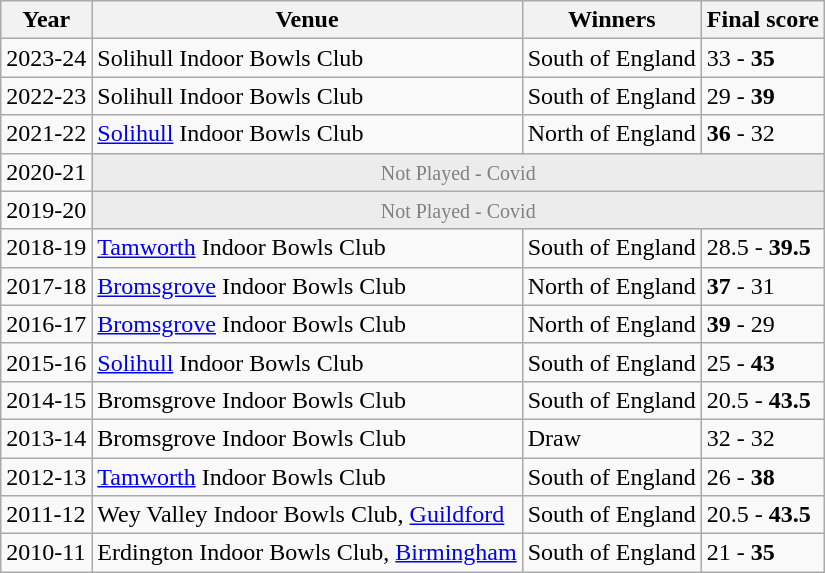<table class="wikitable">
<tr>
<th>Year</th>
<th>Venue</th>
<th>Winners</th>
<th>Final score</th>
</tr>
<tr>
<td>2023-24</td>
<td>Solihull Indoor Bowls Club</td>
<td>South of England</td>
<td>33 - <strong>35</strong></td>
</tr>
<tr>
<td>2022-23</td>
<td>Solihull Indoor Bowls Club</td>
<td>South of England</td>
<td>29 - <strong>39</strong></td>
</tr>
<tr>
<td>2021-22</td>
<td><a href='#'>Solihull</a> Indoor Bowls Club</td>
<td>North of England</td>
<td><strong>36</strong> - 32</td>
</tr>
<tr>
<td>2020-21</td>
<td style="background: #ececec; color: grey; text-align: center" class="table-na" colspan="3"><small>Not Played - Covid</small></td>
</tr>
<tr>
<td>2019-20</td>
<td style="background: #ececec; color: grey; text-align: center" class="table-na" colspan="3"><small>Not Played - Covid</small></td>
</tr>
<tr>
<td>2018-19</td>
<td><a href='#'>Tamworth</a> Indoor Bowls Club</td>
<td>South of England</td>
<td>28.5 - <strong>39.5</strong></td>
</tr>
<tr>
<td>2017-18</td>
<td><a href='#'>Bromsgrove</a> Indoor Bowls Club</td>
<td>North of England</td>
<td><strong>37</strong> - 31</td>
</tr>
<tr>
<td>2016-17</td>
<td><a href='#'>Bromsgrove</a> Indoor Bowls Club</td>
<td>North of England</td>
<td><strong>39</strong> - 29</td>
</tr>
<tr>
<td>2015-16</td>
<td><a href='#'>Solihull</a> Indoor Bowls Club</td>
<td>South of England</td>
<td>25 - <strong>43</strong></td>
</tr>
<tr>
<td>2014-15</td>
<td>Bromsgrove Indoor Bowls Club</td>
<td>South of England</td>
<td>20.5 - <strong>43.5</strong></td>
</tr>
<tr>
<td>2013-14</td>
<td>Bromsgrove Indoor Bowls Club</td>
<td>Draw</td>
<td>32 - 32</td>
</tr>
<tr>
<td>2012-13</td>
<td><a href='#'>Tamworth</a> Indoor Bowls Club</td>
<td>South of England</td>
<td>26 - <strong>38</strong></td>
</tr>
<tr>
<td>2011-12</td>
<td>Wey Valley Indoor Bowls Club, <a href='#'>Guildford</a></td>
<td>South of England</td>
<td>20.5 - <strong>43.5</strong></td>
</tr>
<tr>
<td>2010-11</td>
<td>Erdington Indoor Bowls Club, <a href='#'>Birmingham</a></td>
<td>South of England</td>
<td>21 - <strong>35</strong></td>
</tr>
</table>
